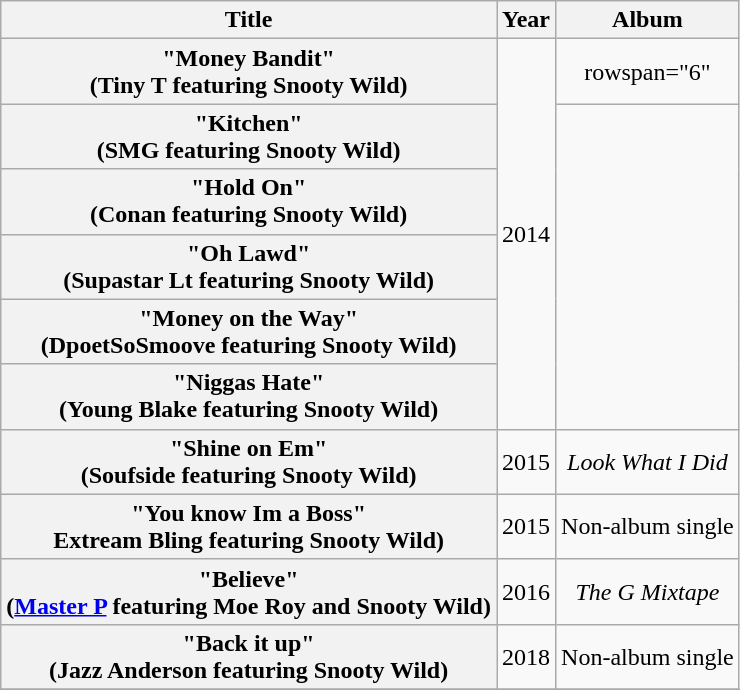<table class="wikitable plainrowheaders" style="text-align:center;">
<tr>
<th scope="col">Title</th>
<th scope="col">Year</th>
<th scope="col">Album</th>
</tr>
<tr>
<th scope="row">"Money Bandit"<br><span>(Tiny T featuring Snooty Wild)</span></th>
<td rowspan="6">2014</td>
<td>rowspan="6" </td>
</tr>
<tr>
<th scope="row">"Kitchen"<br><span>(SMG featuring Snooty Wild)</span></th>
</tr>
<tr>
<th scope="row">"Hold On"<br><span>(Conan featuring Snooty Wild)</span></th>
</tr>
<tr>
<th scope="row">"Oh Lawd"<br><span>(Supastar Lt featuring Snooty Wild)</span></th>
</tr>
<tr>
<th scope="row">"Money on the Way"<br><span>(DpoetSoSmoove featuring Snooty Wild)</span></th>
</tr>
<tr>
<th scope="row">"Niggas Hate"<br><span>(Young Blake featuring Snooty Wild)</span></th>
</tr>
<tr>
<th scope="row">"Shine on Em"<br><span>(Soufside featuring Snooty Wild)</span></th>
<td>2015</td>
<td><em>Look What I Did</em></td>
</tr>
<tr>
<th scope="row">"You know Im a Boss"<br><span>Extream Bling featuring Snooty Wild)</span></th>
<td>2015</td>
<td>Non-album single</td>
</tr>
<tr>
<th scope="row">"Believe"<br><span>(<a href='#'>Master P</a> featuring Moe Roy and Snooty Wild)</span></th>
<td>2016</td>
<td><em>The G Mixtape</em></td>
</tr>
<tr>
<th scope="row">"Back it up"<br><span>(Jazz Anderson featuring Snooty Wild)</span></th>
<td>2018</td>
<td>Non-album single</td>
</tr>
<tr>
</tr>
</table>
